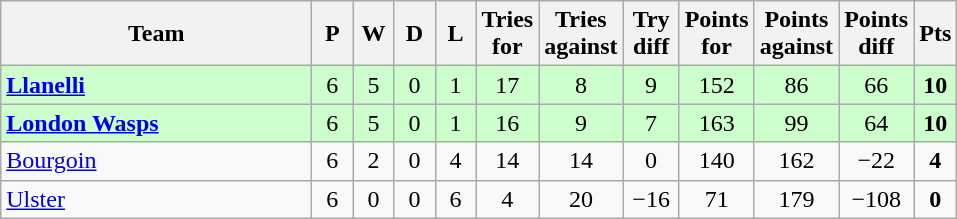<table class="wikitable" style="text-align:center">
<tr>
<th width="200">Team</th>
<th width="20">P</th>
<th width="20">W</th>
<th width="20">D</th>
<th width="20">L</th>
<th width="20">Tries for</th>
<th width="20">Tries against</th>
<th width="30">Try diff</th>
<th width="20">Points for</th>
<th width="20">Points against</th>
<th width="25">Points diff</th>
<th width="20">Pts</th>
</tr>
<tr bgcolor="#ccffcc">
<td align="left"> <strong><a href='#'>Llanelli</a></strong></td>
<td>6</td>
<td>5</td>
<td>0</td>
<td>1</td>
<td>17</td>
<td>8</td>
<td>9</td>
<td>152</td>
<td>86</td>
<td>66</td>
<td><strong>10</strong></td>
</tr>
<tr bgcolor="#ccffcc">
<td align="left"> <strong><a href='#'>London Wasps</a></strong></td>
<td>6</td>
<td>5</td>
<td>0</td>
<td>1</td>
<td>16</td>
<td>9</td>
<td>7</td>
<td>163</td>
<td>99</td>
<td>64</td>
<td><strong>10</strong></td>
</tr>
<tr>
<td align="left"> <a href='#'>Bourgoin</a></td>
<td>6</td>
<td>2</td>
<td>0</td>
<td>4</td>
<td>14</td>
<td>14</td>
<td>0</td>
<td>140</td>
<td>162</td>
<td>−22</td>
<td><strong>4</strong></td>
</tr>
<tr>
<td align="left"> <a href='#'>Ulster</a></td>
<td>6</td>
<td>0</td>
<td>0</td>
<td>6</td>
<td>4</td>
<td>20</td>
<td>−16</td>
<td>71</td>
<td>179</td>
<td>−108</td>
<td><strong>0</strong></td>
</tr>
</table>
